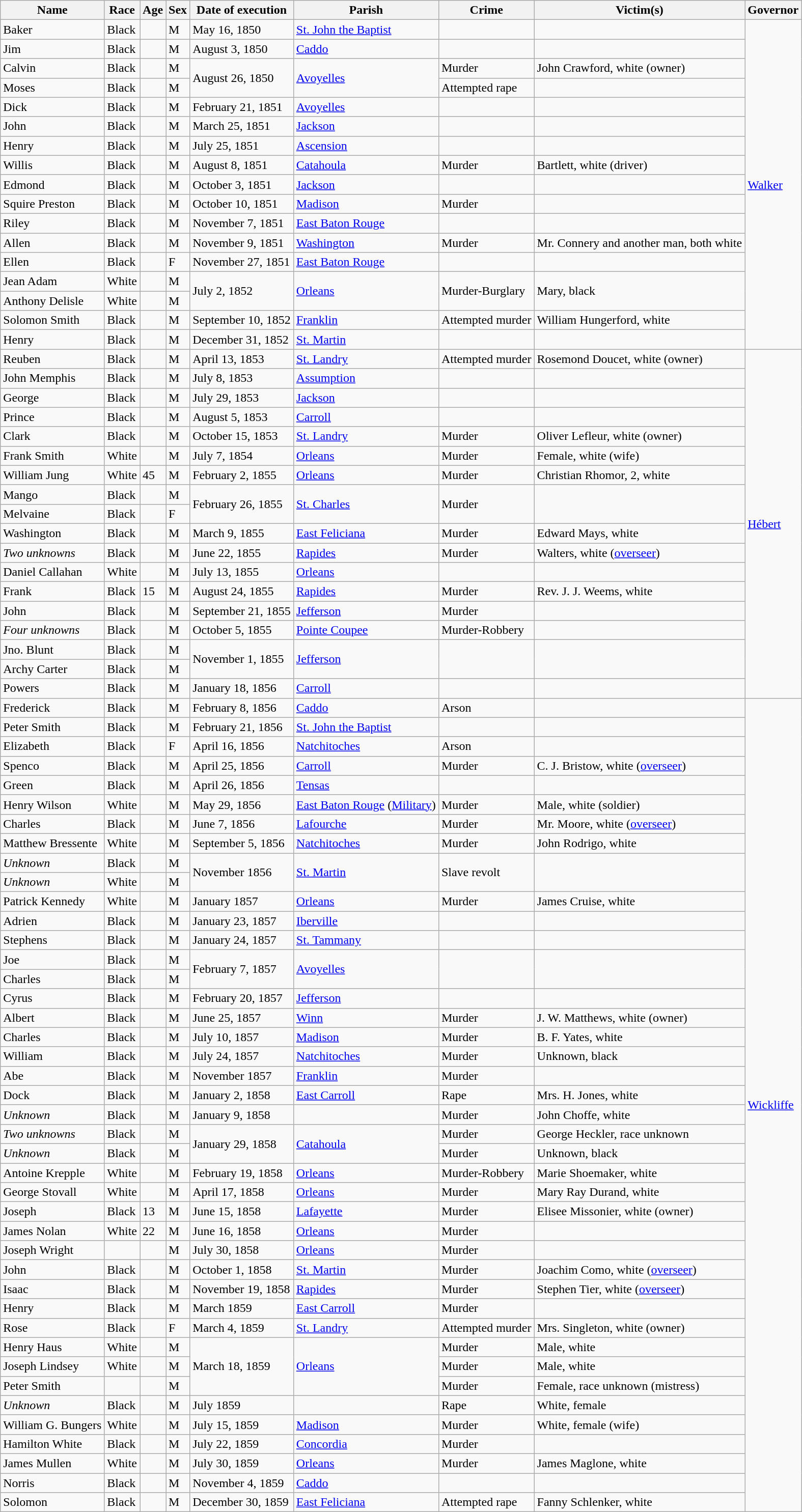<table class="wikitable sortable">
<tr>
<th>Name</th>
<th>Race</th>
<th>Age</th>
<th>Sex</th>
<th>Date of execution</th>
<th>Parish</th>
<th>Crime</th>
<th>Victim(s)</th>
<th>Governor</th>
</tr>
<tr>
<td>Baker</td>
<td>Black</td>
<td></td>
<td>M</td>
<td>May 16, 1850</td>
<td><a href='#'>St. John the Baptist</a></td>
<td></td>
<td></td>
<td rowspan="17"><a href='#'>Walker</a></td>
</tr>
<tr>
<td>Jim</td>
<td>Black</td>
<td></td>
<td>M</td>
<td>August 3, 1850</td>
<td><a href='#'>Caddo</a></td>
<td></td>
<td></td>
</tr>
<tr>
<td>Calvin</td>
<td>Black</td>
<td></td>
<td>M</td>
<td rowspan="2">August 26, 1850</td>
<td rowspan="2"><a href='#'>Avoyelles</a></td>
<td>Murder</td>
<td>John Crawford, white (owner)</td>
</tr>
<tr>
<td>Moses</td>
<td>Black</td>
<td></td>
<td>M</td>
<td>Attempted rape</td>
<td></td>
</tr>
<tr>
<td>Dick</td>
<td>Black</td>
<td></td>
<td>M</td>
<td>February 21, 1851</td>
<td><a href='#'>Avoyelles</a></td>
<td></td>
<td></td>
</tr>
<tr>
<td>John</td>
<td>Black</td>
<td></td>
<td>M</td>
<td>March 25, 1851</td>
<td><a href='#'>Jackson</a></td>
<td></td>
<td></td>
</tr>
<tr>
<td>Henry</td>
<td>Black</td>
<td></td>
<td>M</td>
<td>July 25, 1851</td>
<td><a href='#'>Ascension</a></td>
<td></td>
<td></td>
</tr>
<tr>
<td>Willis</td>
<td>Black</td>
<td></td>
<td>M</td>
<td>August 8, 1851</td>
<td><a href='#'>Catahoula</a></td>
<td>Murder</td>
<td>Bartlett, white (driver)</td>
</tr>
<tr>
<td>Edmond</td>
<td>Black</td>
<td></td>
<td>M</td>
<td>October 3, 1851</td>
<td><a href='#'>Jackson</a></td>
<td></td>
<td></td>
</tr>
<tr>
<td>Squire Preston</td>
<td>Black</td>
<td></td>
<td>M</td>
<td>October 10, 1851</td>
<td><a href='#'>Madison</a></td>
<td>Murder</td>
<td></td>
</tr>
<tr>
<td>Riley</td>
<td>Black</td>
<td></td>
<td>M</td>
<td>November 7, 1851</td>
<td><a href='#'>East Baton Rouge</a></td>
<td></td>
<td></td>
</tr>
<tr>
<td>Allen</td>
<td>Black</td>
<td></td>
<td>M</td>
<td>November 9, 1851</td>
<td><a href='#'>Washington</a></td>
<td>Murder</td>
<td>Mr. Connery and another man, both white</td>
</tr>
<tr>
<td>Ellen</td>
<td>Black</td>
<td></td>
<td>F</td>
<td>November 27, 1851</td>
<td><a href='#'>East Baton Rouge</a></td>
<td></td>
<td></td>
</tr>
<tr>
<td>Jean Adam</td>
<td>White</td>
<td></td>
<td>M</td>
<td rowspan="2">July 2, 1852</td>
<td rowspan="2"><a href='#'>Orleans</a></td>
<td rowspan="2">Murder-Burglary</td>
<td rowspan="2">Mary, black</td>
</tr>
<tr>
<td>Anthony Delisle</td>
<td>White</td>
<td></td>
<td>M</td>
</tr>
<tr>
<td>Solomon Smith</td>
<td>Black</td>
<td></td>
<td>M</td>
<td>September 10, 1852</td>
<td><a href='#'>Franklin</a></td>
<td>Attempted murder</td>
<td>William Hungerford, white</td>
</tr>
<tr>
<td>Henry</td>
<td>Black</td>
<td></td>
<td>M</td>
<td>December 31, 1852</td>
<td><a href='#'>St. Martin</a></td>
<td></td>
<td></td>
</tr>
<tr>
<td>Reuben</td>
<td>Black</td>
<td></td>
<td>M</td>
<td>April 13, 1853</td>
<td><a href='#'>St. Landry</a></td>
<td>Attempted murder</td>
<td>Rosemond Doucet, white (owner)</td>
<td rowspan="18"><a href='#'>Hébert</a></td>
</tr>
<tr>
<td>John Memphis</td>
<td>Black</td>
<td></td>
<td>M</td>
<td>July 8, 1853</td>
<td><a href='#'>Assumption</a></td>
<td></td>
<td></td>
</tr>
<tr>
<td>George</td>
<td>Black</td>
<td></td>
<td>M</td>
<td>July 29, 1853</td>
<td><a href='#'>Jackson</a></td>
<td></td>
<td></td>
</tr>
<tr>
<td>Prince</td>
<td>Black</td>
<td></td>
<td>M</td>
<td>August 5, 1853</td>
<td><a href='#'>Carroll</a></td>
<td></td>
<td></td>
</tr>
<tr>
<td>Clark</td>
<td>Black</td>
<td></td>
<td>M</td>
<td>October 15, 1853</td>
<td><a href='#'>St. Landry</a></td>
<td>Murder</td>
<td>Oliver Lefleur, white (owner)</td>
</tr>
<tr>
<td>Frank Smith</td>
<td>White</td>
<td></td>
<td>M</td>
<td>July 7, 1854</td>
<td><a href='#'>Orleans</a></td>
<td>Murder</td>
<td>Female, white (wife)</td>
</tr>
<tr>
<td>William Jung</td>
<td>White</td>
<td>45</td>
<td>M</td>
<td>February 2, 1855</td>
<td><a href='#'>Orleans</a></td>
<td>Murder</td>
<td>Christian Rhomor, 2, white</td>
</tr>
<tr>
<td>Mango</td>
<td>Black</td>
<td></td>
<td>M</td>
<td rowspan="2">February 26, 1855</td>
<td rowspan="2"><a href='#'>St. Charles</a></td>
<td rowspan="2">Murder</td>
<td rowspan="2"></td>
</tr>
<tr>
<td>Melvaine</td>
<td>Black</td>
<td></td>
<td>F</td>
</tr>
<tr>
<td>Washington</td>
<td>Black</td>
<td></td>
<td>M</td>
<td>March 9, 1855</td>
<td><a href='#'>East Feliciana</a></td>
<td>Murder</td>
<td>Edward Mays, white</td>
</tr>
<tr>
<td><em>Two unknowns</em></td>
<td>Black</td>
<td></td>
<td>M</td>
<td>June 22, 1855</td>
<td><a href='#'>Rapides</a></td>
<td>Murder</td>
<td>Walters, white (<a href='#'>overseer</a>)</td>
</tr>
<tr>
<td>Daniel Callahan</td>
<td>White</td>
<td></td>
<td>M</td>
<td>July 13, 1855</td>
<td><a href='#'>Orleans</a></td>
<td></td>
<td></td>
</tr>
<tr>
<td>Frank</td>
<td>Black</td>
<td>15</td>
<td>M</td>
<td>August 24, 1855</td>
<td><a href='#'>Rapides</a></td>
<td>Murder</td>
<td>Rev. J. J. Weems, white</td>
</tr>
<tr>
<td>John</td>
<td>Black</td>
<td></td>
<td>M</td>
<td>September 21, 1855</td>
<td><a href='#'>Jefferson</a></td>
<td>Murder</td>
<td></td>
</tr>
<tr>
<td><em>Four unknowns</em></td>
<td>Black</td>
<td></td>
<td>M</td>
<td>October 5, 1855</td>
<td><a href='#'>Pointe Coupee</a></td>
<td>Murder-Robbery</td>
<td></td>
</tr>
<tr>
<td>Jno. Blunt</td>
<td>Black</td>
<td></td>
<td>M</td>
<td rowspan="2">November 1, 1855</td>
<td rowspan="2"><a href='#'>Jefferson</a></td>
<td rowspan="2"></td>
<td rowspan="2"></td>
</tr>
<tr>
<td>Archy Carter</td>
<td>Black</td>
<td></td>
<td>M</td>
</tr>
<tr>
<td>Powers</td>
<td>Black</td>
<td></td>
<td>M</td>
<td>January 18, 1856</td>
<td><a href='#'>Carroll</a></td>
<td></td>
<td></td>
</tr>
<tr>
<td>Frederick</td>
<td>Black</td>
<td></td>
<td>M</td>
<td>February 8, 1856</td>
<td><a href='#'>Caddo</a></td>
<td>Arson</td>
<td></td>
<td rowspan="42"><a href='#'>Wickliffe</a></td>
</tr>
<tr>
<td>Peter Smith</td>
<td>Black</td>
<td></td>
<td>M</td>
<td>February 21, 1856</td>
<td><a href='#'>St. John the Baptist</a></td>
<td></td>
<td></td>
</tr>
<tr>
<td>Elizabeth</td>
<td>Black</td>
<td></td>
<td>F</td>
<td>April 16, 1856</td>
<td><a href='#'>Natchitoches</a></td>
<td>Arson</td>
<td></td>
</tr>
<tr>
<td>Spenco</td>
<td>Black</td>
<td></td>
<td>M</td>
<td>April 25, 1856</td>
<td><a href='#'>Carroll</a></td>
<td>Murder</td>
<td>C. J. Bristow, white (<a href='#'>overseer</a>)</td>
</tr>
<tr>
<td>Green</td>
<td>Black</td>
<td></td>
<td>M</td>
<td>April 26, 1856</td>
<td><a href='#'>Tensas</a></td>
<td></td>
<td></td>
</tr>
<tr>
<td>Henry Wilson</td>
<td>White</td>
<td></td>
<td>M</td>
<td>May 29, 1856</td>
<td><a href='#'>East Baton Rouge</a> (<a href='#'>Military</a>)</td>
<td>Murder</td>
<td>Male, white (soldier)</td>
</tr>
<tr>
<td>Charles</td>
<td>Black</td>
<td></td>
<td>M</td>
<td>June 7, 1856</td>
<td><a href='#'>Lafourche</a></td>
<td>Murder</td>
<td>Mr. Moore, white (<a href='#'>overseer</a>)</td>
</tr>
<tr>
<td>Matthew Bressente</td>
<td>White</td>
<td></td>
<td>M</td>
<td>September 5, 1856</td>
<td><a href='#'>Natchitoches</a></td>
<td>Murder</td>
<td>John Rodrigo, white</td>
</tr>
<tr>
<td><em>Unknown</em></td>
<td>Black</td>
<td></td>
<td>M</td>
<td rowspan="2">November 1856</td>
<td rowspan="2"><a href='#'>St. Martin</a></td>
<td rowspan="2">Slave revolt</td>
<td rowspan="2"></td>
</tr>
<tr>
<td><em>Unknown</em></td>
<td>White</td>
<td></td>
<td>M</td>
</tr>
<tr>
<td>Patrick Kennedy</td>
<td>White</td>
<td></td>
<td>M</td>
<td>January 1857</td>
<td><a href='#'>Orleans</a></td>
<td>Murder</td>
<td>James Cruise, white</td>
</tr>
<tr>
<td>Adrien</td>
<td>Black</td>
<td></td>
<td>M</td>
<td>January 23, 1857</td>
<td><a href='#'>Iberville</a></td>
<td></td>
<td></td>
</tr>
<tr>
<td>Stephens</td>
<td>Black</td>
<td></td>
<td>M</td>
<td>January 24, 1857</td>
<td><a href='#'>St. Tammany</a></td>
<td></td>
<td></td>
</tr>
<tr>
<td>Joe</td>
<td>Black</td>
<td></td>
<td>M</td>
<td rowspan="2">February 7, 1857</td>
<td rowspan="2"><a href='#'>Avoyelles</a></td>
<td rowspan="2"></td>
<td rowspan="2"></td>
</tr>
<tr>
<td>Charles</td>
<td>Black</td>
<td></td>
<td>M</td>
</tr>
<tr>
<td>Cyrus</td>
<td>Black</td>
<td></td>
<td>M</td>
<td>February 20, 1857</td>
<td><a href='#'>Jefferson</a></td>
<td></td>
<td></td>
</tr>
<tr>
<td>Albert</td>
<td>Black</td>
<td></td>
<td>M</td>
<td>June 25, 1857</td>
<td><a href='#'>Winn</a></td>
<td>Murder</td>
<td>J. W. Matthews, white (owner)</td>
</tr>
<tr>
<td>Charles</td>
<td>Black</td>
<td></td>
<td>M</td>
<td>July 10, 1857</td>
<td><a href='#'>Madison</a></td>
<td>Murder</td>
<td>B. F. Yates, white</td>
</tr>
<tr>
<td>William</td>
<td>Black</td>
<td></td>
<td>M</td>
<td>July 24, 1857</td>
<td><a href='#'>Natchitoches</a></td>
<td>Murder</td>
<td>Unknown, black</td>
</tr>
<tr>
<td>Abe</td>
<td>Black</td>
<td></td>
<td>M</td>
<td>November 1857</td>
<td><a href='#'>Franklin</a></td>
<td>Murder</td>
<td></td>
</tr>
<tr>
<td>Dock</td>
<td>Black</td>
<td></td>
<td>M</td>
<td>January 2, 1858</td>
<td><a href='#'>East Carroll</a></td>
<td>Rape</td>
<td>Mrs. H. Jones, white</td>
</tr>
<tr>
<td><em>Unknown</em></td>
<td>Black</td>
<td></td>
<td>M</td>
<td>January 9, 1858</td>
<td></td>
<td>Murder</td>
<td>John Choffe, white</td>
</tr>
<tr>
<td><em>Two unknowns</em></td>
<td>Black</td>
<td></td>
<td>M</td>
<td rowspan="2">January 29, 1858</td>
<td rowspan="2"><a href='#'>Catahoula</a></td>
<td>Murder</td>
<td>George Heckler, race unknown</td>
</tr>
<tr>
<td><em>Unknown</em></td>
<td>Black</td>
<td></td>
<td>M</td>
<td>Murder</td>
<td>Unknown, black</td>
</tr>
<tr>
<td>Antoine Krepple</td>
<td>White</td>
<td></td>
<td>M</td>
<td>February 19, 1858</td>
<td><a href='#'>Orleans</a></td>
<td>Murder-Robbery</td>
<td>Marie Shoemaker, white</td>
</tr>
<tr>
<td>George Stovall</td>
<td>White</td>
<td></td>
<td>M</td>
<td>April 17, 1858</td>
<td><a href='#'>Orleans</a></td>
<td>Murder</td>
<td>Mary Ray Durand, white</td>
</tr>
<tr>
<td>Joseph</td>
<td>Black</td>
<td>13</td>
<td>M</td>
<td>June 15, 1858</td>
<td><a href='#'>Lafayette</a></td>
<td>Murder</td>
<td>Elisee Missonier, white (owner)</td>
</tr>
<tr>
<td>James Nolan</td>
<td>White</td>
<td>22</td>
<td>M</td>
<td>June 16, 1858</td>
<td><a href='#'>Orleans</a></td>
<td>Murder</td>
<td></td>
</tr>
<tr>
<td>Joseph Wright</td>
<td></td>
<td></td>
<td>M</td>
<td>July 30, 1858</td>
<td><a href='#'>Orleans</a></td>
<td>Murder</td>
<td></td>
</tr>
<tr>
<td>John</td>
<td>Black</td>
<td></td>
<td>M</td>
<td>October 1, 1858</td>
<td><a href='#'>St. Martin</a></td>
<td>Murder</td>
<td>Joachim Como, white (<a href='#'>overseer</a>)</td>
</tr>
<tr>
<td>Isaac</td>
<td>Black</td>
<td></td>
<td>M</td>
<td>November 19, 1858</td>
<td><a href='#'>Rapides</a></td>
<td>Murder</td>
<td>Stephen Tier, white (<a href='#'>overseer</a>)</td>
</tr>
<tr>
<td>Henry</td>
<td>Black</td>
<td></td>
<td>M</td>
<td>March 1859</td>
<td><a href='#'>East Carroll</a></td>
<td>Murder</td>
<td></td>
</tr>
<tr>
<td>Rose</td>
<td>Black</td>
<td></td>
<td>F</td>
<td>March 4, 1859</td>
<td><a href='#'>St. Landry</a></td>
<td>Attempted murder</td>
<td>Mrs. Singleton, white (owner)</td>
</tr>
<tr>
<td>Henry Haus</td>
<td>White</td>
<td></td>
<td>M</td>
<td rowspan="3">March 18, 1859</td>
<td rowspan="3"><a href='#'>Orleans</a></td>
<td>Murder</td>
<td>Male, white</td>
</tr>
<tr>
<td>Joseph Lindsey</td>
<td>White</td>
<td></td>
<td>M</td>
<td>Murder</td>
<td>Male, white</td>
</tr>
<tr>
<td>Peter Smith</td>
<td></td>
<td></td>
<td>M</td>
<td>Murder</td>
<td>Female, race unknown (mistress)</td>
</tr>
<tr>
<td><em>Unknown</em></td>
<td>Black</td>
<td></td>
<td>M</td>
<td>July 1859</td>
<td></td>
<td>Rape</td>
<td>White, female</td>
</tr>
<tr>
<td>William G. Bungers</td>
<td>White</td>
<td></td>
<td>M</td>
<td>July 15, 1859</td>
<td><a href='#'>Madison</a></td>
<td>Murder</td>
<td>White, female (wife)</td>
</tr>
<tr>
<td>Hamilton White</td>
<td>Black</td>
<td></td>
<td>M</td>
<td>July 22, 1859</td>
<td><a href='#'>Concordia</a></td>
<td>Murder</td>
<td></td>
</tr>
<tr>
<td>James Mullen</td>
<td>White</td>
<td></td>
<td>M</td>
<td>July 30, 1859</td>
<td><a href='#'>Orleans</a></td>
<td>Murder</td>
<td>James Maglone, white</td>
</tr>
<tr>
<td>Norris</td>
<td>Black</td>
<td></td>
<td>M</td>
<td>November 4, 1859</td>
<td><a href='#'>Caddo</a></td>
<td></td>
<td></td>
</tr>
<tr>
<td>Solomon</td>
<td>Black</td>
<td></td>
<td>M</td>
<td>December 30, 1859</td>
<td><a href='#'>East Feliciana</a></td>
<td>Attempted rape</td>
<td>Fanny Schlenker, white</td>
</tr>
</table>
